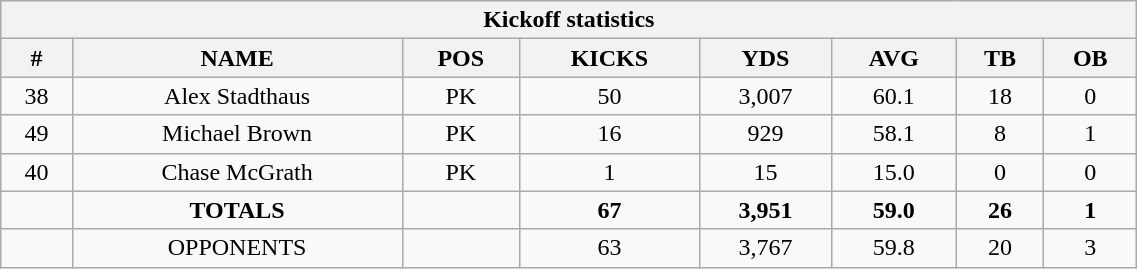<table style="width:60%; text-align:center;" class="wikitable collapsible collapsed">
<tr>
<th colspan="8">Kickoff statistics</th>
</tr>
<tr>
<th>#</th>
<th>NAME</th>
<th>POS</th>
<th>KICKS</th>
<th>YDS</th>
<th>AVG</th>
<th>TB</th>
<th>OB</th>
</tr>
<tr>
<td>38</td>
<td>Alex Stadthaus</td>
<td>PK</td>
<td>50</td>
<td>3,007</td>
<td>60.1</td>
<td>18</td>
<td>0</td>
</tr>
<tr>
<td>49</td>
<td>Michael Brown</td>
<td>PK</td>
<td>16</td>
<td>929</td>
<td>58.1</td>
<td>8</td>
<td>1</td>
</tr>
<tr>
<td>40</td>
<td>Chase McGrath</td>
<td>PK</td>
<td>1</td>
<td>15</td>
<td>15.0</td>
<td>0</td>
<td>0</td>
</tr>
<tr>
<td></td>
<td><strong>TOTALS</strong></td>
<td></td>
<td><strong>67</strong></td>
<td><strong>3,951</strong></td>
<td><strong>59.0</strong></td>
<td><strong>26</strong></td>
<td><strong>1</strong></td>
</tr>
<tr>
<td></td>
<td>OPPONENTS</td>
<td></td>
<td>63</td>
<td>3,767</td>
<td>59.8</td>
<td>20</td>
<td>3</td>
</tr>
</table>
